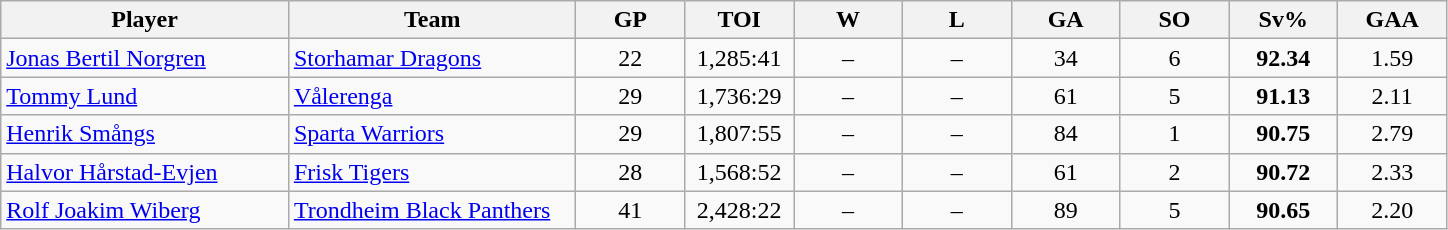<table class="wikitable sortable" style="text-align:center">
<tr>
<th width="18.5%">Player</th>
<th width="18.5%">Team</th>
<th width="7%">GP</th>
<th width="7%">TOI</th>
<th width="7%">W</th>
<th width="7%">L</th>
<th width="7%">GA</th>
<th width="7%">SO</th>
<th width="7%">Sv%</th>
<th width="7%">GAA</th>
</tr>
<tr>
<td align=left> <a href='#'>Jonas Bertil Norgren</a></td>
<td align=left><a href='#'>Storhamar Dragons</a></td>
<td>22</td>
<td>1,285:41</td>
<td>–</td>
<td>–</td>
<td>34</td>
<td>6</td>
<td><strong>92.34</strong></td>
<td>1.59</td>
</tr>
<tr>
<td align=left> <a href='#'>Tommy Lund</a></td>
<td align=left><a href='#'>Vålerenga</a></td>
<td>29</td>
<td>1,736:29</td>
<td>–</td>
<td>–</td>
<td>61</td>
<td>5</td>
<td><strong>91.13</strong></td>
<td>2.11</td>
</tr>
<tr>
<td align=left> <a href='#'>Henrik Smångs</a></td>
<td align=left><a href='#'>Sparta Warriors</a></td>
<td>29</td>
<td>1,807:55</td>
<td>–</td>
<td>–</td>
<td>84</td>
<td>1</td>
<td><strong>90.75</strong></td>
<td>2.79</td>
</tr>
<tr>
<td align=left> <a href='#'>Halvor Hårstad-Evjen</a></td>
<td align=left><a href='#'>Frisk Tigers</a></td>
<td>28</td>
<td>1,568:52</td>
<td>–</td>
<td>–</td>
<td>61</td>
<td>2</td>
<td><strong>90.72</strong></td>
<td>2.33</td>
</tr>
<tr>
<td align=left> <a href='#'>Rolf Joakim Wiberg</a></td>
<td align=left><a href='#'>Trondheim Black Panthers</a></td>
<td>41</td>
<td>2,428:22</td>
<td>–</td>
<td>–</td>
<td>89</td>
<td>5</td>
<td><strong>90.65</strong></td>
<td>2.20</td>
</tr>
</table>
